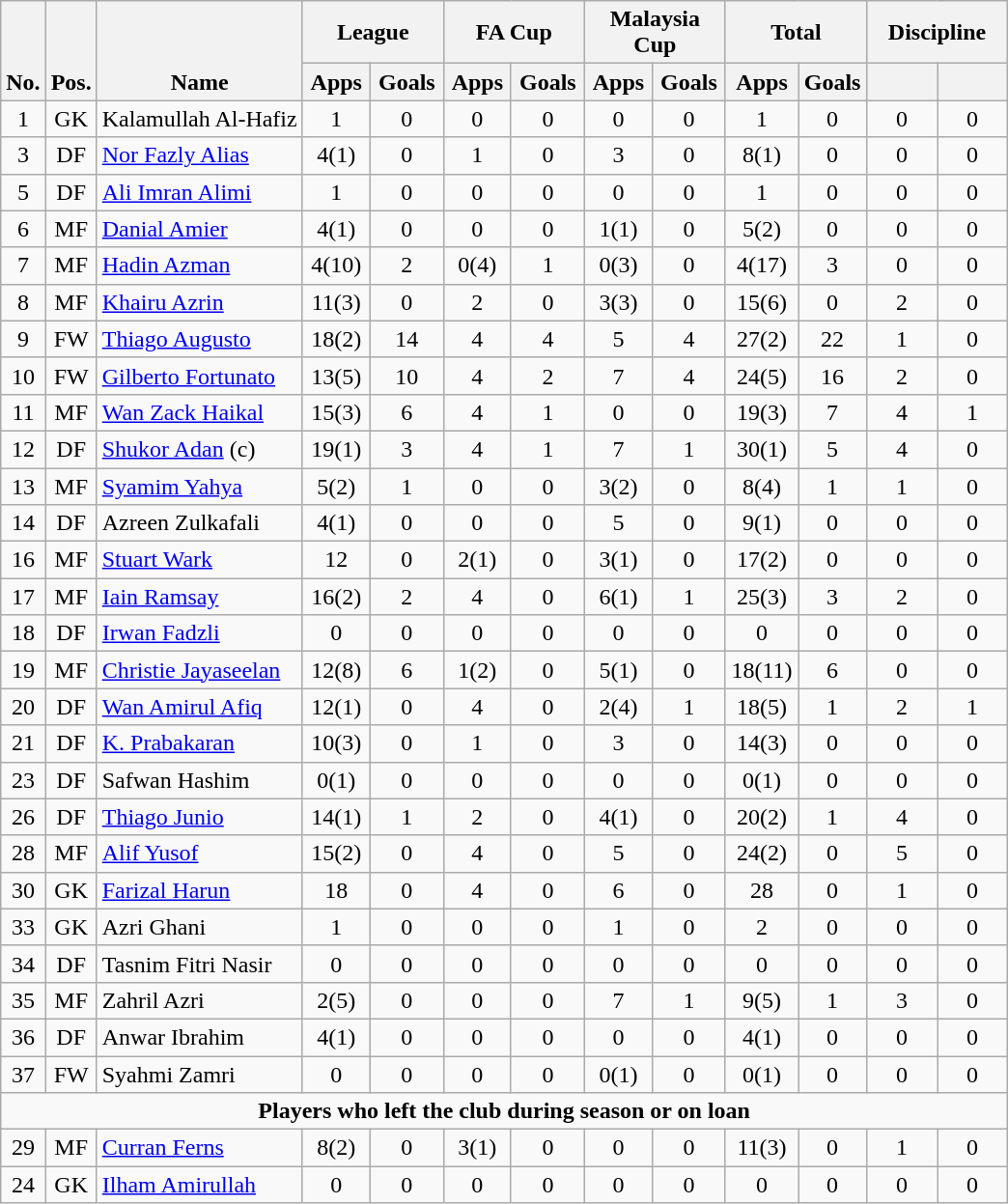<table class="wikitable" style="text-align:center">
<tr>
<th rowspan="2" style="vertical-align:bottom;">No.</th>
<th rowspan="2" style="vertical-align:bottom;">Pos.</th>
<th rowspan="2" style="vertical-align:bottom;">Name</th>
<th colspan="2" style="width:90px;">League</th>
<th colspan="2" style="width:90px;">FA Cup</th>
<th colspan="2" style="width:90px;">Malaysia Cup</th>
<th colspan="2" style="width:90px;">Total</th>
<th colspan="2" style="width:90px;">Discipline</th>
</tr>
<tr>
<th>Apps</th>
<th>Goals</th>
<th>Apps</th>
<th>Goals</th>
<th>Apps</th>
<th>Goals</th>
<th>Apps</th>
<th>Goals</th>
<th></th>
<th></th>
</tr>
<tr>
<td>1</td>
<td>GK</td>
<td align="left"> Kalamullah Al-Hafiz</td>
<td>1</td>
<td>0</td>
<td>0</td>
<td>0</td>
<td>0</td>
<td>0</td>
<td>1</td>
<td>0</td>
<td>0</td>
<td>0</td>
</tr>
<tr>
<td>3</td>
<td>DF</td>
<td align="left"> <a href='#'>Nor Fazly Alias</a></td>
<td>4(1)</td>
<td>0</td>
<td>1</td>
<td>0</td>
<td>3</td>
<td>0</td>
<td>8(1)</td>
<td>0</td>
<td>0</td>
<td>0</td>
</tr>
<tr>
<td>5</td>
<td>DF</td>
<td align="left"> <a href='#'>Ali Imran Alimi</a></td>
<td>1</td>
<td>0</td>
<td>0</td>
<td>0</td>
<td>0</td>
<td>0</td>
<td>1</td>
<td>0</td>
<td>0</td>
<td>0</td>
</tr>
<tr>
<td>6</td>
<td>MF</td>
<td align="left"> <a href='#'>Danial Amier</a></td>
<td>4(1)</td>
<td>0</td>
<td>0</td>
<td>0</td>
<td>1(1)</td>
<td>0</td>
<td>5(2)</td>
<td>0</td>
<td>0</td>
<td>0</td>
</tr>
<tr>
<td>7</td>
<td>MF</td>
<td align="left"> <a href='#'>Hadin Azman</a></td>
<td>4(10)</td>
<td>2</td>
<td>0(4)</td>
<td>1</td>
<td>0(3)</td>
<td>0</td>
<td>4(17)</td>
<td>3</td>
<td>0</td>
<td>0</td>
</tr>
<tr>
<td>8</td>
<td>MF</td>
<td align="left"> <a href='#'>Khairu Azrin</a></td>
<td>11(3)</td>
<td>0</td>
<td>2</td>
<td>0</td>
<td>3(3)</td>
<td>0</td>
<td>15(6)</td>
<td>0</td>
<td>2</td>
<td>0</td>
</tr>
<tr>
<td>9</td>
<td>FW</td>
<td align="left"> <a href='#'>Thiago Augusto</a></td>
<td>18(2)</td>
<td>14</td>
<td>4</td>
<td>4</td>
<td>5</td>
<td>4</td>
<td>27(2)</td>
<td>22</td>
<td>1</td>
<td>0</td>
</tr>
<tr>
<td>10</td>
<td>FW</td>
<td align="left"> <a href='#'>Gilberto Fortunato</a></td>
<td>13(5)</td>
<td>10</td>
<td>4</td>
<td>2</td>
<td>7</td>
<td>4</td>
<td>24(5)</td>
<td>16</td>
<td>2</td>
<td>0</td>
</tr>
<tr>
<td>11</td>
<td>MF</td>
<td align="left"> <a href='#'>Wan Zack Haikal</a></td>
<td>15(3)</td>
<td>6</td>
<td>4</td>
<td>1</td>
<td>0</td>
<td>0</td>
<td>19(3)</td>
<td>7</td>
<td>4</td>
<td>1</td>
</tr>
<tr>
<td>12</td>
<td>DF</td>
<td align="left"> <a href='#'>Shukor Adan</a> (c)</td>
<td>19(1)</td>
<td>3</td>
<td>4</td>
<td>1</td>
<td>7</td>
<td>1</td>
<td>30(1)</td>
<td>5</td>
<td>4</td>
<td>0</td>
</tr>
<tr>
<td>13</td>
<td>MF</td>
<td align="left"> <a href='#'>Syamim Yahya</a></td>
<td>5(2)</td>
<td>1</td>
<td>0</td>
<td>0</td>
<td>3(2)</td>
<td>0</td>
<td>8(4)</td>
<td>1</td>
<td>1</td>
<td>0</td>
</tr>
<tr>
<td>14</td>
<td>DF</td>
<td align="left"> Azreen Zulkafali</td>
<td>4(1)</td>
<td>0</td>
<td>0</td>
<td>0</td>
<td>5</td>
<td>0</td>
<td>9(1)</td>
<td>0</td>
<td>0</td>
<td>0</td>
</tr>
<tr>
<td>16</td>
<td>MF</td>
<td align="left"> <a href='#'>Stuart Wark</a></td>
<td>12</td>
<td>0</td>
<td>2(1)</td>
<td>0</td>
<td>3(1)</td>
<td>0</td>
<td>17(2)</td>
<td>0</td>
<td>0</td>
<td>0</td>
</tr>
<tr>
<td>17</td>
<td>MF</td>
<td align="left"> <a href='#'>Iain Ramsay</a></td>
<td>16(2)</td>
<td>2</td>
<td>4</td>
<td>0</td>
<td>6(1)</td>
<td>1</td>
<td>25(3)</td>
<td>3</td>
<td>2</td>
<td>0</td>
</tr>
<tr>
<td>18</td>
<td>DF</td>
<td align="left"> <a href='#'>Irwan Fadzli</a></td>
<td>0</td>
<td>0</td>
<td>0</td>
<td>0</td>
<td>0</td>
<td>0</td>
<td>0</td>
<td>0</td>
<td>0</td>
<td>0</td>
</tr>
<tr>
<td>19</td>
<td>MF</td>
<td align="left"> <a href='#'>Christie Jayaseelan</a></td>
<td>12(8)</td>
<td>6</td>
<td>1(2)</td>
<td>0</td>
<td>5(1)</td>
<td>0</td>
<td>18(11)</td>
<td>6</td>
<td>0</td>
<td>0</td>
</tr>
<tr>
<td>20</td>
<td>DF</td>
<td align="left"> <a href='#'>Wan Amirul Afiq</a></td>
<td>12(1)</td>
<td>0</td>
<td>4</td>
<td>0</td>
<td>2(4)</td>
<td>1</td>
<td>18(5)</td>
<td>1</td>
<td>2</td>
<td>1</td>
</tr>
<tr>
<td>21</td>
<td>DF</td>
<td align="left"> <a href='#'>K. Prabakaran</a></td>
<td>10(3)</td>
<td>0</td>
<td>1</td>
<td>0</td>
<td>3</td>
<td>0</td>
<td>14(3)</td>
<td>0</td>
<td>0</td>
<td>0</td>
</tr>
<tr>
<td>23</td>
<td>DF</td>
<td align="left"> Safwan Hashim</td>
<td>0(1)</td>
<td>0</td>
<td>0</td>
<td>0</td>
<td>0</td>
<td>0</td>
<td>0(1)</td>
<td>0</td>
<td>0</td>
<td>0</td>
</tr>
<tr>
<td>26</td>
<td>DF</td>
<td align="left"> <a href='#'>Thiago Junio</a></td>
<td>14(1)</td>
<td>1</td>
<td>2</td>
<td>0</td>
<td>4(1)</td>
<td>0</td>
<td>20(2)</td>
<td>1</td>
<td>4</td>
<td>0</td>
</tr>
<tr>
<td>28</td>
<td>MF</td>
<td align="left"> <a href='#'>Alif Yusof</a></td>
<td>15(2)</td>
<td>0</td>
<td>4</td>
<td>0</td>
<td>5</td>
<td>0</td>
<td>24(2)</td>
<td>0</td>
<td>5</td>
<td>0</td>
</tr>
<tr>
<td>30</td>
<td>GK</td>
<td align="left"> <a href='#'>Farizal Harun</a></td>
<td>18</td>
<td>0</td>
<td>4</td>
<td>0</td>
<td>6</td>
<td>0</td>
<td>28</td>
<td>0</td>
<td>1</td>
<td>0</td>
</tr>
<tr>
<td>33</td>
<td>GK</td>
<td align="left"> Azri Ghani</td>
<td>1</td>
<td>0</td>
<td>0</td>
<td>0</td>
<td>1</td>
<td>0</td>
<td>2</td>
<td>0</td>
<td>0</td>
<td>0</td>
</tr>
<tr>
<td>34</td>
<td>DF</td>
<td align="left"> Tasnim Fitri Nasir</td>
<td>0</td>
<td>0</td>
<td>0</td>
<td>0</td>
<td>0</td>
<td>0</td>
<td>0</td>
<td>0</td>
<td>0</td>
<td>0</td>
</tr>
<tr>
<td>35</td>
<td>MF</td>
<td align="left"> Zahril Azri</td>
<td>2(5)</td>
<td>0</td>
<td>0</td>
<td>0</td>
<td>7</td>
<td>1</td>
<td>9(5)</td>
<td>1</td>
<td>3</td>
<td>0</td>
</tr>
<tr>
<td>36</td>
<td>DF</td>
<td align="left"> Anwar Ibrahim</td>
<td>4(1)</td>
<td>0</td>
<td>0</td>
<td>0</td>
<td>0</td>
<td>0</td>
<td>4(1)</td>
<td>0</td>
<td>0</td>
<td>0</td>
</tr>
<tr>
<td>37</td>
<td>FW</td>
<td align="left"> Syahmi Zamri</td>
<td>0</td>
<td>0</td>
<td>0</td>
<td>0</td>
<td>0(1)</td>
<td>0</td>
<td>0(1)</td>
<td>0</td>
<td>0</td>
<td>0</td>
</tr>
<tr>
<td colspan="17"><strong>Players who left the club during season or on loan</strong></td>
</tr>
<tr>
<td>29</td>
<td>MF</td>
<td align="left"> <a href='#'>Curran Ferns</a></td>
<td>8(2)</td>
<td>0</td>
<td>3(1)</td>
<td>0</td>
<td>0</td>
<td>0</td>
<td>11(3)</td>
<td>0</td>
<td>1</td>
<td>0</td>
</tr>
<tr>
<td>24</td>
<td>GK</td>
<td align="left"> <a href='#'>Ilham Amirullah</a></td>
<td>0</td>
<td>0</td>
<td>0</td>
<td>0</td>
<td>0</td>
<td>0</td>
<td>0</td>
<td>0</td>
<td>0</td>
<td>0</td>
</tr>
</table>
